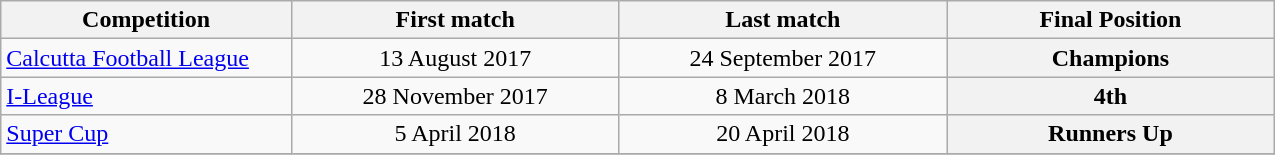<table class="wikitable" style="text-align:center; width:850px;">
<tr>
<th style="text-align:center; width:150px;">Competition</th>
<th style="text-align:center; width:170px;">First match</th>
<th style="text-align:center; width:170px;">Last match</th>
<th style="text-align:center; width:170px;">Final Position</th>
</tr>
<tr>
<td style="text-align:left;"><a href='#'>Calcutta Football League</a></td>
<td>13 August 2017</td>
<td>24 September 2017<br><th>Champions</th></td>
</tr>
<tr>
<td style="text-align:left;"><a href='#'>I-League</a></td>
<td>28 November 2017</td>
<td>8 March 2018</td>
<th>4th</th>
</tr>
<tr>
<td style="text-align:left;"><a href='#'>Super Cup</a></td>
<td>5 April 2018</td>
<td>20 April 2018<br><th>Runners Up</th></td>
</tr>
<tr>
</tr>
</table>
